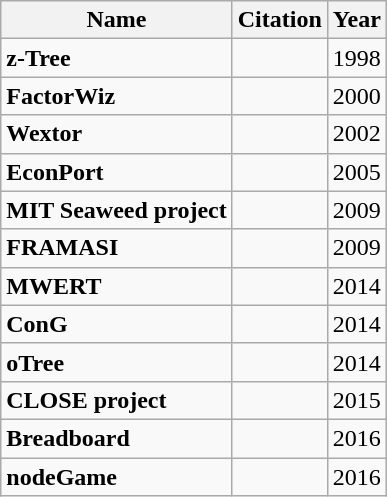<table class="wikitable sortable">
<tr>
<th>Name</th>
<th>Citation</th>
<th>Year</th>
</tr>
<tr>
<td><strong>z-Tree</strong></td>
<td></td>
<td>1998</td>
</tr>
<tr>
<td><strong>FactorWiz</strong></td>
<td></td>
<td>2000</td>
</tr>
<tr>
<td><strong>Wextor</strong></td>
<td></td>
<td>2002</td>
</tr>
<tr>
<td><strong>EconPort</strong></td>
<td></td>
<td>2005</td>
</tr>
<tr>
<td><strong>MIT Seaweed project</strong></td>
<td></td>
<td>2009</td>
</tr>
<tr>
<td><strong>FRAMASI</strong></td>
<td></td>
<td>2009</td>
</tr>
<tr>
<td><strong>MWERT</strong></td>
<td></td>
<td>2014</td>
</tr>
<tr>
<td><strong>ConG</strong></td>
<td></td>
<td>2014</td>
</tr>
<tr>
<td><strong>oTree</strong></td>
<td></td>
<td>2014</td>
</tr>
<tr>
<td><strong>CLOSE project</strong></td>
<td></td>
<td>2015</td>
</tr>
<tr>
<td><strong>Breadboard</strong></td>
<td></td>
<td>2016</td>
</tr>
<tr>
<td><strong>nodeGame</strong></td>
<td></td>
<td>2016</td>
</tr>
</table>
